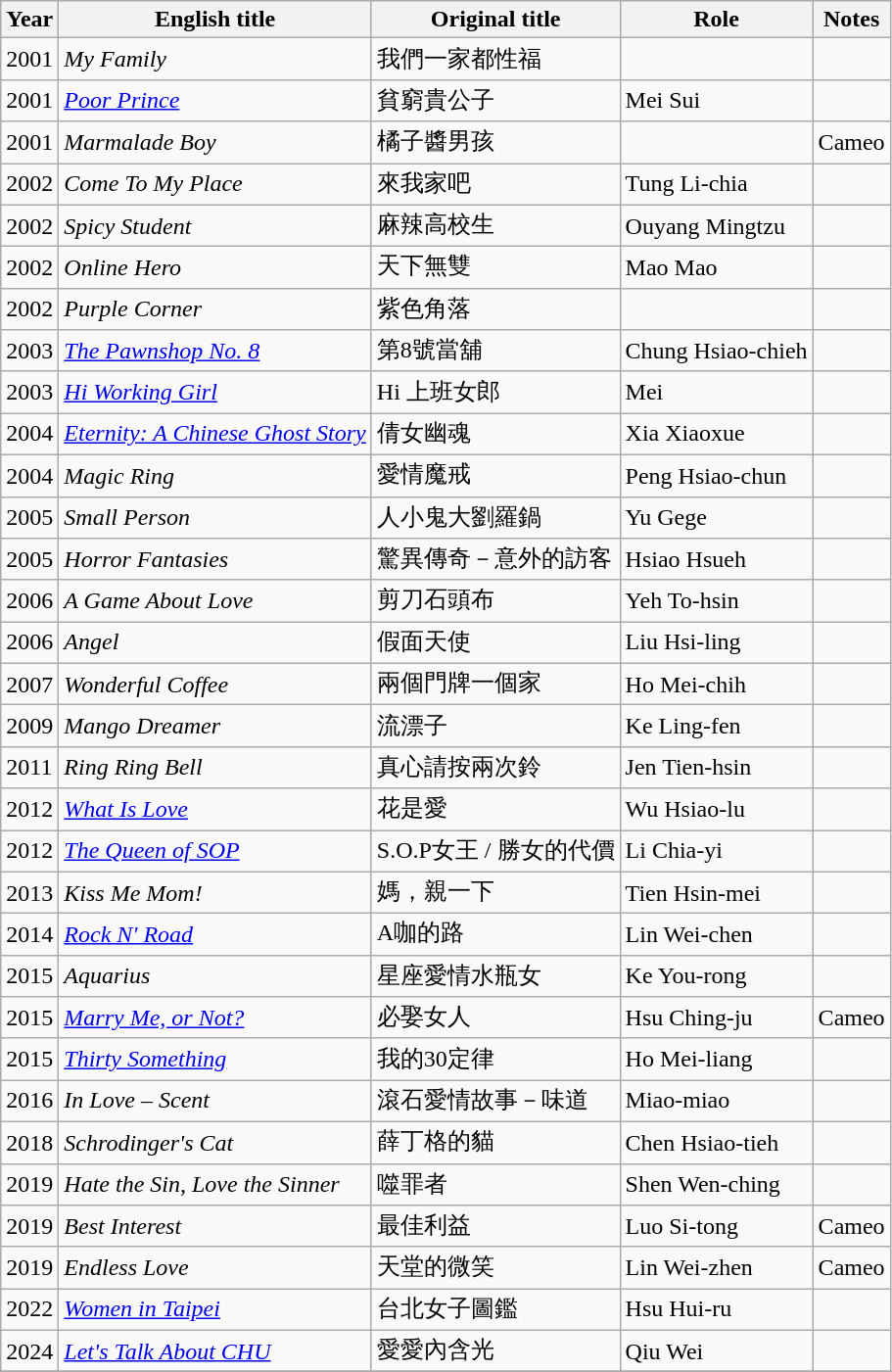<table class="wikitable sortable">
<tr>
<th>Year</th>
<th>English title</th>
<th>Original title</th>
<th>Role</th>
<th class="unsortable">Notes</th>
</tr>
<tr>
<td>2001</td>
<td><em>My Family</em></td>
<td>我們一家都性福</td>
<td></td>
<td></td>
</tr>
<tr>
<td>2001</td>
<td><em><a href='#'>Poor Prince</a></em></td>
<td>貧窮貴公子</td>
<td>Mei Sui</td>
<td></td>
</tr>
<tr>
<td>2001</td>
<td><em>Marmalade Boy</em></td>
<td>橘子醬男孩</td>
<td></td>
<td>Cameo</td>
</tr>
<tr>
<td>2002</td>
<td><em>Come To My Place</em></td>
<td>來我家吧</td>
<td>Tung Li-chia</td>
<td></td>
</tr>
<tr>
<td>2002</td>
<td><em>Spicy Student</em></td>
<td>麻辣高校生</td>
<td>Ouyang Mingtzu</td>
<td></td>
</tr>
<tr>
<td>2002</td>
<td><em>Online Hero </em></td>
<td>天下無雙</td>
<td>Mao Mao</td>
<td></td>
</tr>
<tr>
<td>2002</td>
<td><em>Purple Corner</em></td>
<td>紫色角落</td>
<td></td>
<td></td>
</tr>
<tr>
<td>2003</td>
<td><em><a href='#'>The Pawnshop No. 8</a></em></td>
<td>第8號當舖</td>
<td>Chung Hsiao-chieh</td>
<td></td>
</tr>
<tr>
<td>2003</td>
<td><em><a href='#'>Hi Working Girl</a></em></td>
<td>Hi 上班女郎</td>
<td>Mei</td>
<td></td>
</tr>
<tr>
<td>2004</td>
<td><em><a href='#'>Eternity: A Chinese Ghost Story</a></em></td>
<td>倩女幽魂</td>
<td>Xia Xiaoxue</td>
<td></td>
</tr>
<tr>
<td>2004</td>
<td><em>Magic Ring</em></td>
<td>愛情魔戒</td>
<td>Peng Hsiao-chun</td>
<td></td>
</tr>
<tr>
<td>2005</td>
<td><em>Small Person</em></td>
<td>人小鬼大劉羅鍋</td>
<td>Yu Gege</td>
<td></td>
</tr>
<tr>
<td>2005</td>
<td><em>Horror Fantasies</em></td>
<td>驚異傳奇－意外的訪客</td>
<td>Hsiao Hsueh</td>
<td></td>
</tr>
<tr>
<td>2006</td>
<td><em>A Game About Love</em></td>
<td>剪刀石頭布</td>
<td>Yeh To-hsin</td>
<td></td>
</tr>
<tr>
<td>2006</td>
<td><em>Angel</em></td>
<td>假面天使</td>
<td>Liu Hsi-ling</td>
<td></td>
</tr>
<tr>
<td>2007</td>
<td><em>Wonderful Coffee</em></td>
<td>兩個門牌一個家</td>
<td>Ho Mei-chih</td>
<td></td>
</tr>
<tr>
<td>2009</td>
<td><em>Mango Dreamer</em></td>
<td>流漂子</td>
<td>Ke Ling-fen</td>
<td></td>
</tr>
<tr>
<td>2011</td>
<td><em>Ring Ring Bell</em></td>
<td>真心請按兩次鈴</td>
<td>Jen Tien-hsin</td>
<td></td>
</tr>
<tr>
<td>2012</td>
<td><em><a href='#'>What Is Love</a></em></td>
<td>花是愛</td>
<td>Wu Hsiao-lu</td>
<td></td>
</tr>
<tr>
<td>2012</td>
<td><em><a href='#'>The Queen of SOP</a></em></td>
<td>S.O.P女王 / 勝女的代價</td>
<td>Li Chia-yi</td>
<td></td>
</tr>
<tr>
<td>2013</td>
<td><em>Kiss Me Mom!</em></td>
<td>媽，親一下</td>
<td>Tien Hsin-mei</td>
<td></td>
</tr>
<tr>
<td>2014</td>
<td><em><a href='#'>Rock N' Road</a></em></td>
<td>A咖的路</td>
<td>Lin Wei-chen</td>
<td></td>
</tr>
<tr>
<td>2015</td>
<td><em>Aquarius</em></td>
<td>星座愛情水瓶女</td>
<td>Ke You-rong</td>
<td></td>
</tr>
<tr>
<td>2015</td>
<td><em><a href='#'>Marry Me, or Not?</a></em></td>
<td>必娶女人</td>
<td>Hsu Ching-ju</td>
<td>Cameo</td>
</tr>
<tr>
<td>2015</td>
<td><em><a href='#'>Thirty Something</a></em></td>
<td>我的30定律</td>
<td>Ho Mei-liang</td>
<td></td>
</tr>
<tr>
<td>2016</td>
<td><em>In Love – Scent</em></td>
<td>滾石愛情故事－味道</td>
<td>Miao-miao</td>
<td></td>
</tr>
<tr>
<td>2018</td>
<td><em>Schrodinger's Cat</em></td>
<td>薛丁格的貓</td>
<td>Chen Hsiao-tieh</td>
<td></td>
</tr>
<tr>
<td>2019</td>
<td><em>Hate the Sin, Love the Sinner</em></td>
<td>噬罪者</td>
<td>Shen Wen-ching</td>
<td></td>
</tr>
<tr>
<td>2019</td>
<td><em>Best Interest</em></td>
<td>最佳利益</td>
<td>Luo Si-tong</td>
<td>Cameo</td>
</tr>
<tr>
<td>2019</td>
<td><em>Endless Love</em></td>
<td>天堂的微笑</td>
<td>Lin Wei-zhen</td>
<td>Cameo</td>
</tr>
<tr>
<td>2022</td>
<td><em><a href='#'>Women in Taipei</a></em></td>
<td>台北女子圖鑑</td>
<td>Hsu Hui-ru</td>
<td></td>
</tr>
<tr>
<td>2024</td>
<td><em><a href='#'>Let's Talk About CHU</a></em></td>
<td>愛愛內含光</td>
<td>Qiu Wei</td>
<td></td>
</tr>
<tr>
</tr>
</table>
